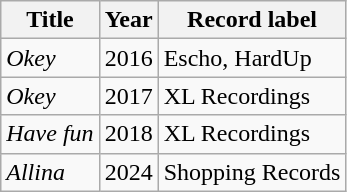<table class="wikitable">
<tr>
<th>Title</th>
<th>Year</th>
<th>Record label</th>
</tr>
<tr>
<td><em>Okey</em></td>
<td>2016</td>
<td>Escho, HardUp</td>
</tr>
<tr>
<td><em>Okey</em></td>
<td>2017</td>
<td>XL Recordings</td>
</tr>
<tr>
<td><em>Have fun</em></td>
<td>2018</td>
<td>XL Recordings</td>
</tr>
<tr>
<td><em>Allina</em></td>
<td>2024</td>
<td>Shopping Records</td>
</tr>
</table>
